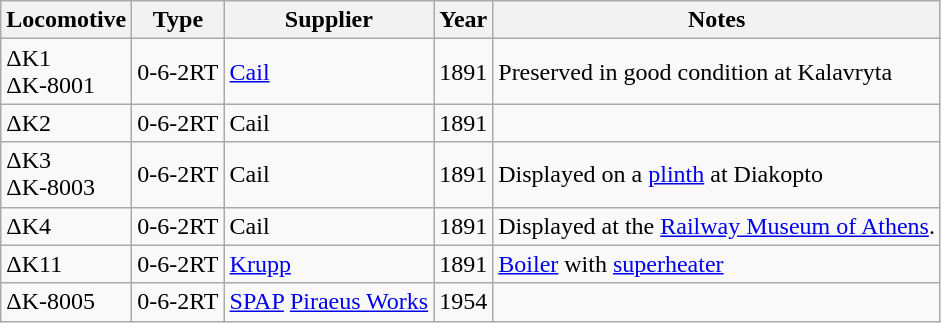<table class="wikitable">
<tr>
<th>Locomotive</th>
<th>Type</th>
<th>Supplier</th>
<th>Year</th>
<th>Notes</th>
</tr>
<tr>
<td>ΔΚ1<br>ΔΚ-8001</td>
<td>0-6-2RT</td>
<td><a href='#'>Cail</a></td>
<td>1891</td>
<td>Preserved in good condition at Kalavryta</td>
</tr>
<tr>
<td>ΔΚ2</td>
<td>0-6-2RT</td>
<td>Cail</td>
<td>1891</td>
<td></td>
</tr>
<tr>
<td>ΔΚ3<br>ΔΚ-8003</td>
<td>0-6-2RT</td>
<td>Cail</td>
<td>1891</td>
<td>Displayed on a <a href='#'>plinth</a> at Diakopto</td>
</tr>
<tr>
<td>ΔΚ4</td>
<td>0-6-2RT</td>
<td>Cail</td>
<td>1891</td>
<td>Displayed at the <a href='#'>Railway Museum of Athens</a>.</td>
</tr>
<tr>
<td>ΔΚ11</td>
<td>0-6-2RT</td>
<td><a href='#'>Krupp</a></td>
<td>1891</td>
<td><a href='#'>Boiler</a> with <a href='#'>superheater</a></td>
</tr>
<tr>
<td>ΔΚ-8005</td>
<td>0-6-2RT</td>
<td><a href='#'>SPAP</a> <a href='#'>Piraeus Works</a></td>
<td>1954</td>
<td></td>
</tr>
</table>
